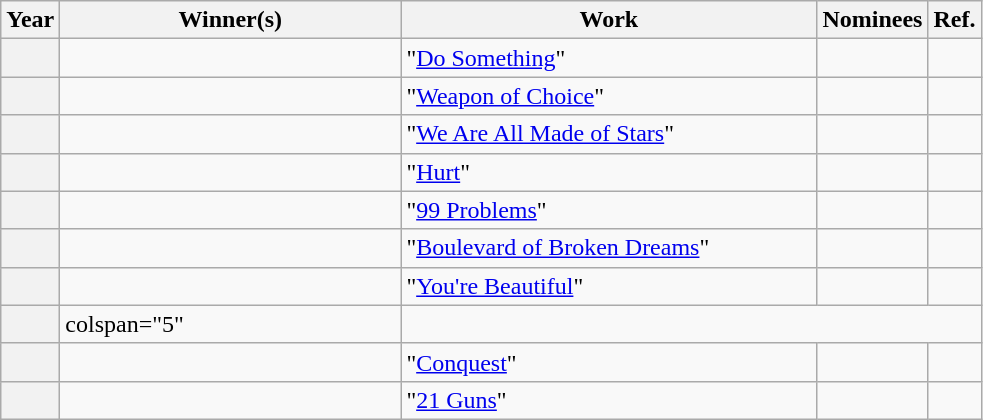<table class="wikitable sortable">
<tr>
<th scope="col" style="width:5px;">Year</th>
<th scope="col" style="width:220px;">Winner(s)</th>
<th scope="col" style="width:270px;">Work</th>
<th scope="col" class="unsortable">Nominees</th>
<th scope="col" class="unsortable">Ref.</th>
</tr>
<tr>
<th scope="row"></th>
<td></td>
<td>"<a href='#'>Do Something</a>" </td>
<td></td>
<td align="center"></td>
</tr>
<tr>
<th scope="row"></th>
<td></td>
<td>"<a href='#'>Weapon of Choice</a>" </td>
<td></td>
<td align="center"></td>
</tr>
<tr>
<th scope="row"></th>
<td></td>
<td>"<a href='#'>We Are All Made of Stars</a>" </td>
<td></td>
<td align="center"></td>
</tr>
<tr>
<th scope="row"></th>
<td></td>
<td>"<a href='#'>Hurt</a>" </td>
<td></td>
<td align="center"></td>
</tr>
<tr>
<th scope="row"></th>
<td></td>
<td>"<a href='#'>99 Problems</a>" </td>
<td></td>
<td align="center"></td>
</tr>
<tr>
<th scope="row"></th>
<td></td>
<td>"<a href='#'>Boulevard of Broken Dreams</a>" </td>
<td></td>
<td align="center"></td>
</tr>
<tr>
<th scope="row"></th>
<td></td>
<td>"<a href='#'>You're Beautiful</a>" </td>
<td></td>
<td align="center"></td>
</tr>
<tr>
<th scope="row"></th>
<td>colspan="5" </td>
</tr>
<tr>
<th scope="row"></th>
<td></td>
<td>"<a href='#'>Conquest</a>" </td>
<td></td>
<td align="center"></td>
</tr>
<tr>
<th scope="row"></th>
<td></td>
<td>"<a href='#'>21 Guns</a>" </td>
<td></td>
<td align="center"></td>
</tr>
</table>
